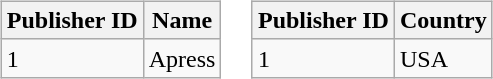<table>
<tr>
<td><br><table class="wikitable">
<tr>
<th>Publisher ID</th>
<th>Name</th>
</tr>
<tr>
<td>1</td>
<td>Apress</td>
</tr>
</table>
</td>
<td><br><table class="wikitable">
<tr>
<th>Publisher ID</th>
<th>Country</th>
</tr>
<tr>
<td>1</td>
<td>USA</td>
</tr>
</table>
</td>
</tr>
</table>
